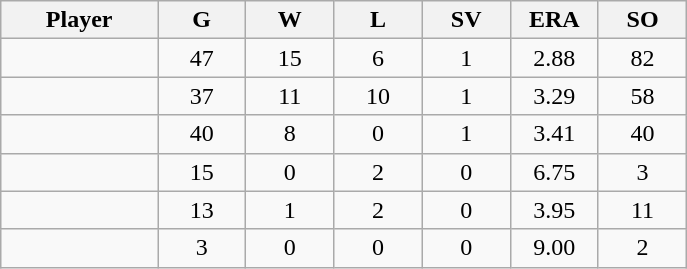<table class="wikitable sortable">
<tr>
<th bgcolor="#DDDDFF" width="16%">Player</th>
<th bgcolor="#DDDDFF" width="9%">G</th>
<th bgcolor="#DDDDFF" width="9%">W</th>
<th bgcolor="#DDDDFF" width="9%">L</th>
<th bgcolor="#DDDDFF" width="9%">SV</th>
<th bgcolor="#DDDDFF" width="9%">ERA</th>
<th bgcolor="#DDDDFF" width="9%">SO</th>
</tr>
<tr align="center">
<td></td>
<td>47</td>
<td>15</td>
<td>6</td>
<td>1</td>
<td>2.88</td>
<td>82</td>
</tr>
<tr align="center">
<td></td>
<td>37</td>
<td>11</td>
<td>10</td>
<td>1</td>
<td>3.29</td>
<td>58</td>
</tr>
<tr align="center">
<td></td>
<td>40</td>
<td>8</td>
<td>0</td>
<td>1</td>
<td>3.41</td>
<td>40</td>
</tr>
<tr align="center">
<td></td>
<td>15</td>
<td>0</td>
<td>2</td>
<td>0</td>
<td>6.75</td>
<td>3</td>
</tr>
<tr align="center">
<td></td>
<td>13</td>
<td>1</td>
<td>2</td>
<td>0</td>
<td>3.95</td>
<td>11</td>
</tr>
<tr align="center">
<td></td>
<td>3</td>
<td>0</td>
<td>0</td>
<td>0</td>
<td>9.00</td>
<td>2</td>
</tr>
</table>
